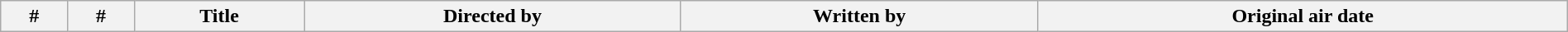<table class="wikitable plainrowheaders" style="width:100%; margin:auto;">
<tr>
<th>#</th>
<th>#</th>
<th>Title</th>
<th>Directed by</th>
<th>Written by</th>
<th>Original air date<br>


















































</th>
</tr>
</table>
